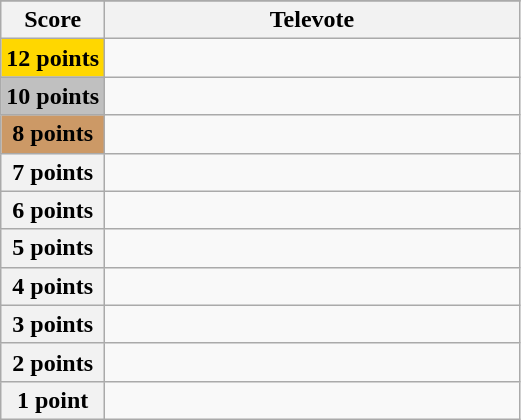<table class="wikitable">
<tr>
</tr>
<tr>
<th scope="col" width="20%">Score</th>
<th scope="col" width="80%">Televote</th>
</tr>
<tr>
<th scope="row" style="Background:gold">12 points</th>
<td></td>
</tr>
<tr>
<th scope="row" style="background:silver">10 points</th>
<td></td>
</tr>
<tr>
<th scope="row" style="background:#CC9966">8 points</th>
<td></td>
</tr>
<tr>
<th scope="row">7 points</th>
<td></td>
</tr>
<tr>
<th scope="row">6 points</th>
<td></td>
</tr>
<tr>
<th scope="row">5 points</th>
<td></td>
</tr>
<tr>
<th scope="row">4 points</th>
<td></td>
</tr>
<tr>
<th scope="row">3 points</th>
<td></td>
</tr>
<tr>
<th scope="row">2 points</th>
<td></td>
</tr>
<tr>
<th scope="row">1 point</th>
<td></td>
</tr>
</table>
